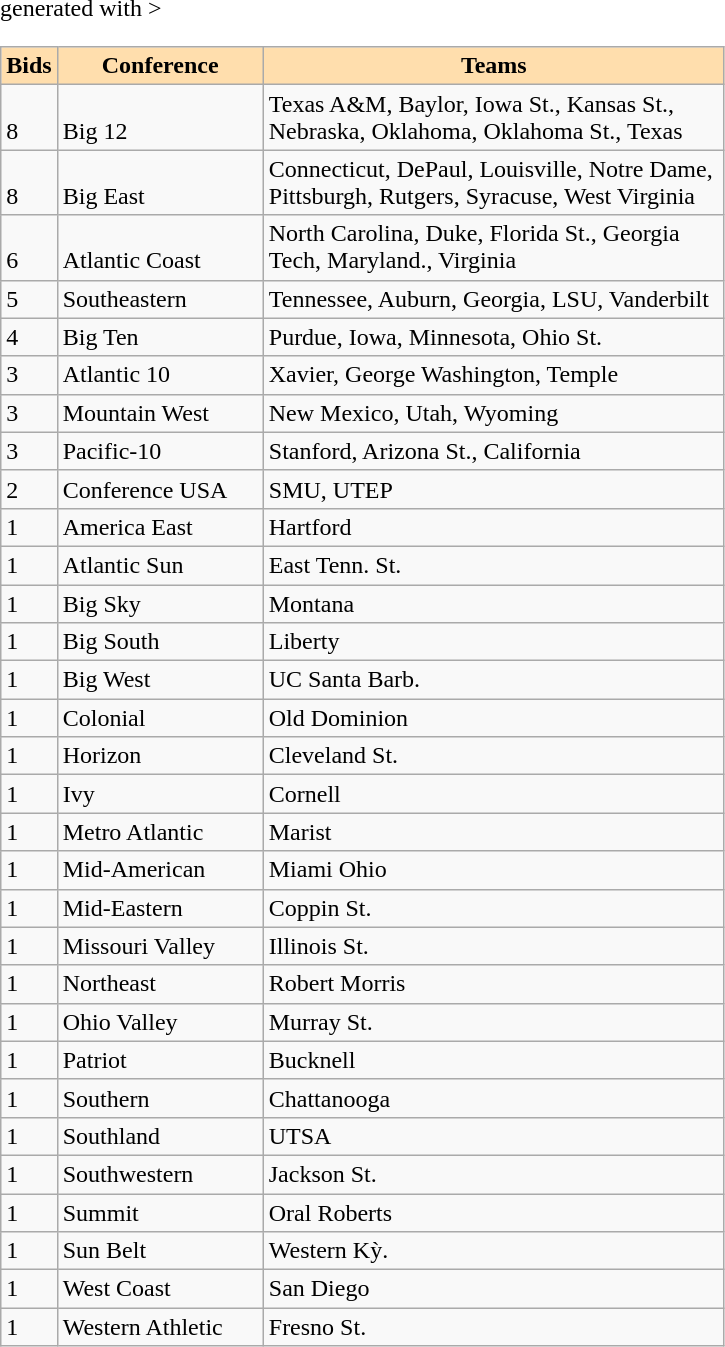<table class="wikitable" <hiddentext>generated with >
<tr style="background-color:#FFDEAD;font-weight:bold"  align="center" valign="bottom">
<td width="28"  height="14">Bids</td>
<td width="130">Conference</td>
<td width="300">Teams</td>
</tr>
<tr valign="bottom">
<td height="14">8</td>
<td>Big 12</td>
<td>Texas A&M, Baylor, Iowa St., Kansas St., Nebraska, Oklahoma,  Oklahoma St., Texas</td>
</tr>
<tr valign="bottom">
<td height="14">8</td>
<td>Big East</td>
<td>Connecticut, DePaul, Louisville, Notre Dame, Pittsburgh, Rutgers,  Syracuse, West Virginia</td>
</tr>
<tr valign="bottom">
<td height="14">6</td>
<td>Atlantic Coast</td>
<td>North Carolina, Duke, Florida St., Georgia Tech, Maryland., Virginia</td>
</tr>
<tr valign="bottom">
<td height="14">5</td>
<td>Southeastern</td>
<td>Tennessee, Auburn, Georgia, LSU, Vanderbilt</td>
</tr>
<tr valign="bottom">
<td height="14">4</td>
<td>Big Ten</td>
<td>Purdue, Iowa, Minnesota, Ohio St.</td>
</tr>
<tr valign="bottom">
<td height="14">3</td>
<td>Atlantic 10</td>
<td>Xavier, George Washington, Temple</td>
</tr>
<tr valign="bottom">
<td height="14">3</td>
<td>Mountain West</td>
<td>New Mexico, Utah, Wyoming</td>
</tr>
<tr valign="bottom">
<td height="14">3</td>
<td>Pacific-10</td>
<td>Stanford, Arizona St., California</td>
</tr>
<tr valign="bottom">
<td height="14">2</td>
<td>Conference USA</td>
<td>SMU, UTEP</td>
</tr>
<tr valign="bottom">
<td height="14">1</td>
<td>America East</td>
<td>Hartford</td>
</tr>
<tr valign="bottom">
<td height="14">1</td>
<td>Atlantic Sun</td>
<td>East Tenn. St.</td>
</tr>
<tr valign="bottom">
<td height="14">1</td>
<td>Big Sky</td>
<td>Montana</td>
</tr>
<tr valign="bottom">
<td height="14">1</td>
<td>Big South</td>
<td>Liberty</td>
</tr>
<tr valign="bottom">
<td height="14">1</td>
<td>Big West</td>
<td>UC  Santa Barb.</td>
</tr>
<tr valign="bottom">
<td height="14">1</td>
<td>Colonial</td>
<td>Old  Dominion</td>
</tr>
<tr valign="bottom">
<td height="14">1</td>
<td>Horizon</td>
<td>Cleveland St.</td>
</tr>
<tr valign="bottom">
<td height="14">1</td>
<td>Ivy</td>
<td>Cornell</td>
</tr>
<tr valign="bottom">
<td height="14">1</td>
<td>Metro Atlantic</td>
<td>Marist</td>
</tr>
<tr valign="bottom">
<td height="14">1</td>
<td>Mid-American</td>
<td>Miami Ohio</td>
</tr>
<tr valign="bottom">
<td height="14">1</td>
<td>Mid-Eastern</td>
<td>Coppin St.</td>
</tr>
<tr valign="bottom">
<td height="14">1</td>
<td>Missouri Valley</td>
<td>Illinois St.</td>
</tr>
<tr valign="bottom">
<td height="14">1</td>
<td>Northeast</td>
<td>Robert Morris</td>
</tr>
<tr valign="bottom">
<td height="14">1</td>
<td>Ohio Valley</td>
<td>Murray St.</td>
</tr>
<tr valign="bottom">
<td height="14">1</td>
<td>Patriot</td>
<td>Bucknell</td>
</tr>
<tr valign="bottom">
<td height="14">1</td>
<td>Southern</td>
<td>Chattanooga</td>
</tr>
<tr valign="bottom">
<td height="14">1</td>
<td>Southland</td>
<td>UTSA</td>
</tr>
<tr valign="bottom">
<td height="14">1</td>
<td>Southwestern</td>
<td>Jackson St.</td>
</tr>
<tr valign="bottom">
<td height="14">1</td>
<td>Summit</td>
<td>Oral Roberts</td>
</tr>
<tr valign="bottom">
<td height="14">1</td>
<td>Sun Belt</td>
<td>Western Kỳ.</td>
</tr>
<tr valign="bottom">
<td height="14">1</td>
<td>West Coast</td>
<td>San  Diego</td>
</tr>
<tr valign="bottom">
<td height="14">1</td>
<td>Western Athletic</td>
<td>Fresno St.</td>
</tr>
</table>
